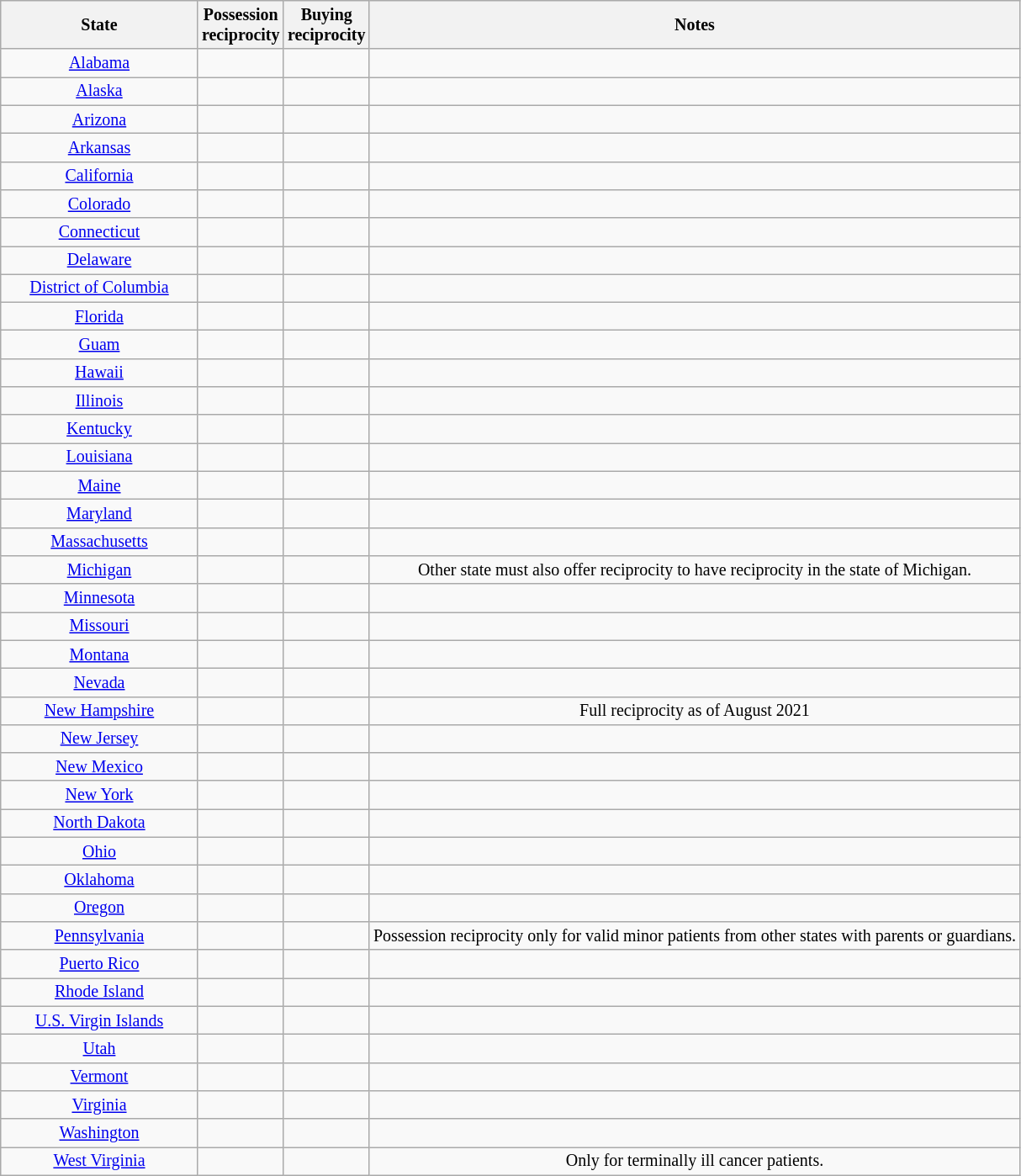<table class="wikitable sticky-header" style="font-size: smaller; text-align: center;">
<tr>
<th scope="col" style="width: 150px;">State</th>
<th>Possession<br>reciprocity</th>
<th>Buying<br>reciprocity</th>
<th>Notes</th>
</tr>
<tr>
<td><a href='#'>Alabama</a></td>
<td></td>
<td></td>
<td></td>
</tr>
<tr>
<td><a href='#'>Alaska</a></td>
<td></td>
<td></td>
<td></td>
</tr>
<tr>
<td><a href='#'>Arizona</a></td>
<td></td>
<td></td>
<td></td>
</tr>
<tr>
<td><a href='#'>Arkansas</a></td>
<td></td>
<td></td>
<td></td>
</tr>
<tr>
<td><a href='#'>California</a></td>
<td></td>
<td></td>
<td></td>
</tr>
<tr>
<td><a href='#'>Colorado</a></td>
<td></td>
<td></td>
<td></td>
</tr>
<tr>
<td><a href='#'>Connecticut</a></td>
<td></td>
<td></td>
<td></td>
</tr>
<tr>
<td><a href='#'>Delaware</a></td>
<td></td>
<td></td>
<td></td>
</tr>
<tr>
<td><a href='#'>District of Columbia</a></td>
<td></td>
<td></td>
<td></td>
</tr>
<tr>
<td><a href='#'>Florida</a></td>
<td></td>
<td></td>
<td></td>
</tr>
<tr>
<td><a href='#'>Guam</a></td>
<td></td>
<td></td>
<td></td>
</tr>
<tr>
<td><a href='#'>Hawaii</a></td>
<td></td>
<td></td>
<td></td>
</tr>
<tr>
<td><a href='#'>Illinois</a></td>
<td></td>
<td></td>
<td></td>
</tr>
<tr>
<td><a href='#'>Kentucky</a></td>
<td></td>
<td></td>
<td></td>
</tr>
<tr>
<td><a href='#'>Louisiana</a></td>
<td></td>
<td></td>
<td></td>
</tr>
<tr>
<td><a href='#'>Maine</a></td>
<td></td>
<td></td>
<td></td>
</tr>
<tr>
<td><a href='#'>Maryland</a></td>
<td></td>
<td></td>
<td></td>
</tr>
<tr>
<td><a href='#'>Massachusetts</a></td>
<td></td>
<td></td>
<td></td>
</tr>
<tr>
<td><a href='#'>Michigan</a></td>
<td></td>
<td></td>
<td>Other state must also offer reciprocity to have reciprocity in the state of Michigan.</td>
</tr>
<tr>
<td><a href='#'>Minnesota</a></td>
<td></td>
<td></td>
<td></td>
</tr>
<tr>
<td><a href='#'>Missouri</a></td>
<td></td>
<td></td>
<td></td>
</tr>
<tr>
<td><a href='#'>Montana</a></td>
<td></td>
<td></td>
<td></td>
</tr>
<tr>
<td><a href='#'>Nevada</a></td>
<td></td>
<td></td>
<td></td>
</tr>
<tr>
<td><a href='#'>New Hampshire</a></td>
<td></td>
<td></td>
<td>Full reciprocity as of August 2021</td>
</tr>
<tr>
<td><a href='#'>New Jersey</a></td>
<td></td>
<td></td>
<td></td>
</tr>
<tr>
<td><a href='#'>New Mexico</a></td>
<td></td>
<td></td>
<td></td>
</tr>
<tr>
<td><a href='#'>New York</a></td>
<td></td>
<td></td>
<td></td>
</tr>
<tr>
<td><a href='#'>North Dakota</a></td>
<td></td>
<td></td>
<td></td>
</tr>
<tr>
<td><a href='#'>Ohio</a></td>
<td></td>
<td></td>
<td></td>
</tr>
<tr>
<td><a href='#'>Oklahoma</a></td>
<td></td>
<td></td>
<td></td>
</tr>
<tr>
<td><a href='#'>Oregon</a></td>
<td></td>
<td></td>
<td></td>
</tr>
<tr>
<td><a href='#'>Pennsylvania</a></td>
<td></td>
<td></td>
<td>Possession reciprocity only for valid minor patients from other states with parents or guardians.</td>
</tr>
<tr>
<td><a href='#'>Puerto Rico</a></td>
<td></td>
<td></td>
<td></td>
</tr>
<tr>
<td><a href='#'>Rhode Island</a></td>
<td></td>
<td></td>
<td></td>
</tr>
<tr>
<td><a href='#'>U.S. Virgin Islands</a></td>
<td></td>
<td></td>
<td></td>
</tr>
<tr>
<td><a href='#'>Utah</a></td>
<td></td>
<td></td>
<td></td>
</tr>
<tr>
<td><a href='#'>Vermont</a></td>
<td></td>
<td></td>
<td></td>
</tr>
<tr>
<td><a href='#'>Virginia</a></td>
<td></td>
<td></td>
<td></td>
</tr>
<tr>
<td><a href='#'>Washington</a></td>
<td></td>
<td></td>
<td></td>
</tr>
<tr>
<td><a href='#'>West Virginia</a></td>
<td></td>
<td></td>
<td>Only for terminally ill cancer patients.</td>
</tr>
</table>
